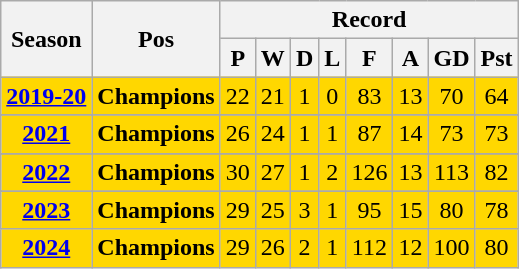<table Class="wikitable" style="text-align: center;">
<tr>
<th rowspan="2">Season</th>
<th rowspan="2">Pos</th>
<th colspan="9">Record</th>
</tr>
<tr>
<th>P</th>
<th>W</th>
<th>D</th>
<th>L</th>
<th>F</th>
<th>A</th>
<th>GD</th>
<th>Pst</th>
</tr>
<tr style="background:gold;">
<td><strong><a href='#'>2019-20</a></strong></td>
<td><strong>Champions</strong></td>
<td>22</td>
<td>21</td>
<td>1</td>
<td>0</td>
<td>83</td>
<td>13</td>
<td>70</td>
<td>64</td>
</tr>
<tr>
</tr>
<tr style="background:gold;">
<td><strong><a href='#'>2021</a></strong></td>
<td><strong>Champions</strong></td>
<td>26</td>
<td>24</td>
<td>1</td>
<td>1</td>
<td>87</td>
<td>14</td>
<td>73</td>
<td>73</td>
</tr>
<tr>
</tr>
<tr style="background:gold;">
<td><strong><a href='#'>2022</a></strong></td>
<td><strong>Champions</strong></td>
<td>30</td>
<td>27</td>
<td>1</td>
<td>2</td>
<td>126</td>
<td>13</td>
<td>113</td>
<td>82</td>
</tr>
<tr>
</tr>
<tr style="background:Gold;">
<td><strong><a href='#'>2023</a></strong></td>
<td><strong>Champions</strong></td>
<td>29</td>
<td>25</td>
<td>3</td>
<td>1</td>
<td>95</td>
<td>15</td>
<td>80</td>
<td>78</td>
</tr>
<tr style="background:Gold;">
<td><strong><a href='#'>2024</a></strong></td>
<td><strong>Champions</strong></td>
<td>29</td>
<td>26</td>
<td>2</td>
<td>1</td>
<td>112</td>
<td>12</td>
<td>100</td>
<td>80</td>
</tr>
</table>
